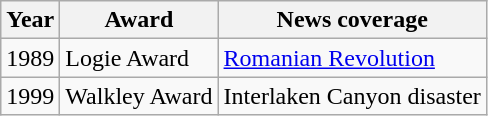<table class="wikitable">
<tr>
<th>Year</th>
<th>Award</th>
<th>News coverage</th>
</tr>
<tr>
<td>1989</td>
<td>Logie Award</td>
<td><a href='#'>Romanian Revolution</a></td>
</tr>
<tr>
<td>1999</td>
<td>Walkley Award</td>
<td>Interlaken Canyon disaster</td>
</tr>
</table>
